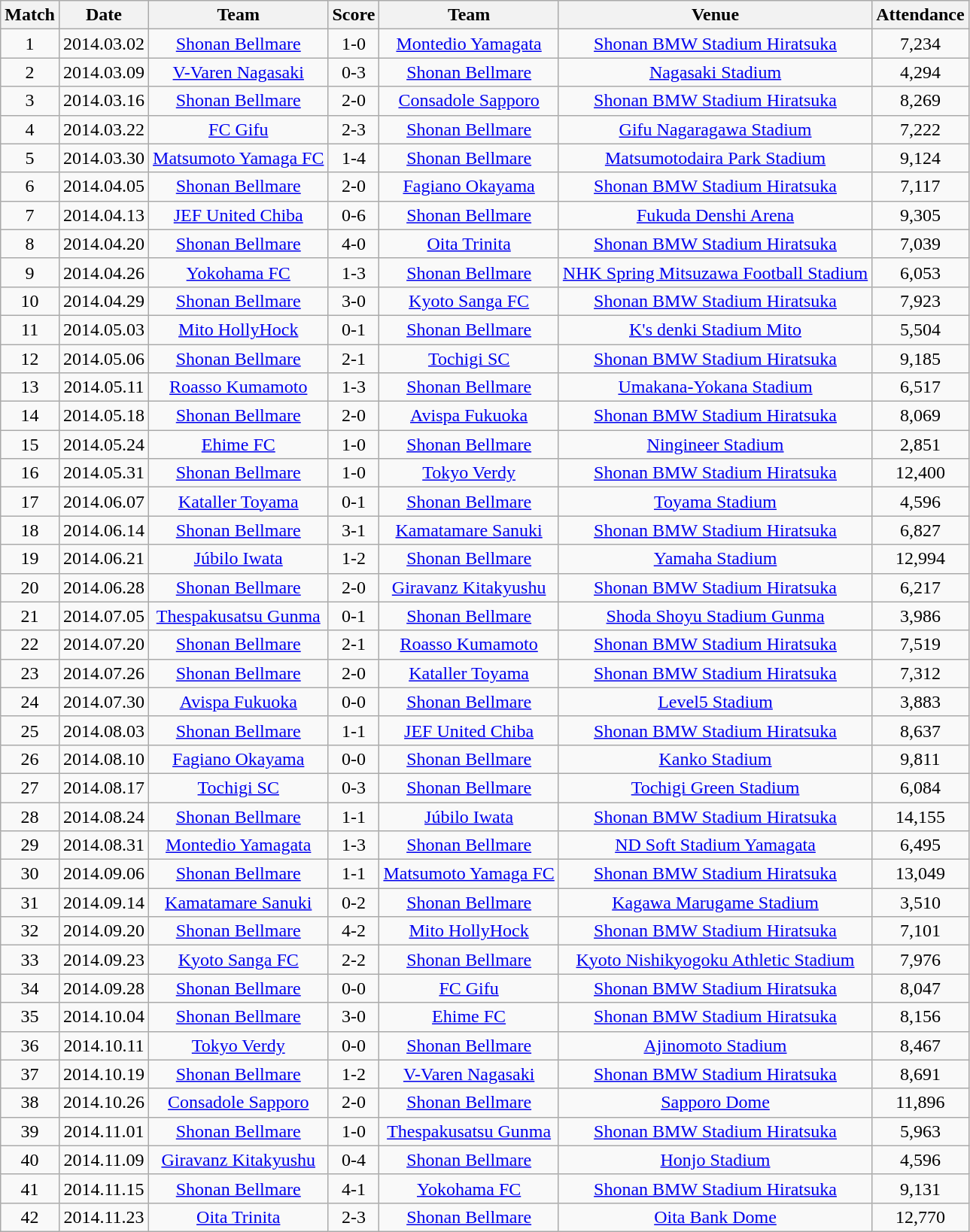<table class="wikitable" style="text-align:center;">
<tr>
<th>Match</th>
<th>Date</th>
<th>Team</th>
<th>Score</th>
<th>Team</th>
<th>Venue</th>
<th>Attendance</th>
</tr>
<tr>
<td>1</td>
<td>2014.03.02</td>
<td><a href='#'>Shonan Bellmare</a></td>
<td>1-0</td>
<td><a href='#'>Montedio Yamagata</a></td>
<td><a href='#'>Shonan BMW Stadium Hiratsuka</a></td>
<td>7,234</td>
</tr>
<tr>
<td>2</td>
<td>2014.03.09</td>
<td><a href='#'>V-Varen Nagasaki</a></td>
<td>0-3</td>
<td><a href='#'>Shonan Bellmare</a></td>
<td><a href='#'>Nagasaki Stadium</a></td>
<td>4,294</td>
</tr>
<tr>
<td>3</td>
<td>2014.03.16</td>
<td><a href='#'>Shonan Bellmare</a></td>
<td>2-0</td>
<td><a href='#'>Consadole Sapporo</a></td>
<td><a href='#'>Shonan BMW Stadium Hiratsuka</a></td>
<td>8,269</td>
</tr>
<tr>
<td>4</td>
<td>2014.03.22</td>
<td><a href='#'>FC Gifu</a></td>
<td>2-3</td>
<td><a href='#'>Shonan Bellmare</a></td>
<td><a href='#'>Gifu Nagaragawa Stadium</a></td>
<td>7,222</td>
</tr>
<tr>
<td>5</td>
<td>2014.03.30</td>
<td><a href='#'>Matsumoto Yamaga FC</a></td>
<td>1-4</td>
<td><a href='#'>Shonan Bellmare</a></td>
<td><a href='#'>Matsumotodaira Park Stadium</a></td>
<td>9,124</td>
</tr>
<tr>
<td>6</td>
<td>2014.04.05</td>
<td><a href='#'>Shonan Bellmare</a></td>
<td>2-0</td>
<td><a href='#'>Fagiano Okayama</a></td>
<td><a href='#'>Shonan BMW Stadium Hiratsuka</a></td>
<td>7,117</td>
</tr>
<tr>
<td>7</td>
<td>2014.04.13</td>
<td><a href='#'>JEF United Chiba</a></td>
<td>0-6</td>
<td><a href='#'>Shonan Bellmare</a></td>
<td><a href='#'>Fukuda Denshi Arena</a></td>
<td>9,305</td>
</tr>
<tr>
<td>8</td>
<td>2014.04.20</td>
<td><a href='#'>Shonan Bellmare</a></td>
<td>4-0</td>
<td><a href='#'>Oita Trinita</a></td>
<td><a href='#'>Shonan BMW Stadium Hiratsuka</a></td>
<td>7,039</td>
</tr>
<tr>
<td>9</td>
<td>2014.04.26</td>
<td><a href='#'>Yokohama FC</a></td>
<td>1-3</td>
<td><a href='#'>Shonan Bellmare</a></td>
<td><a href='#'>NHK Spring Mitsuzawa Football Stadium</a></td>
<td>6,053</td>
</tr>
<tr>
<td>10</td>
<td>2014.04.29</td>
<td><a href='#'>Shonan Bellmare</a></td>
<td>3-0</td>
<td><a href='#'>Kyoto Sanga FC</a></td>
<td><a href='#'>Shonan BMW Stadium Hiratsuka</a></td>
<td>7,923</td>
</tr>
<tr>
<td>11</td>
<td>2014.05.03</td>
<td><a href='#'>Mito HollyHock</a></td>
<td>0-1</td>
<td><a href='#'>Shonan Bellmare</a></td>
<td><a href='#'>K's denki Stadium Mito</a></td>
<td>5,504</td>
</tr>
<tr>
<td>12</td>
<td>2014.05.06</td>
<td><a href='#'>Shonan Bellmare</a></td>
<td>2-1</td>
<td><a href='#'>Tochigi SC</a></td>
<td><a href='#'>Shonan BMW Stadium Hiratsuka</a></td>
<td>9,185</td>
</tr>
<tr>
<td>13</td>
<td>2014.05.11</td>
<td><a href='#'>Roasso Kumamoto</a></td>
<td>1-3</td>
<td><a href='#'>Shonan Bellmare</a></td>
<td><a href='#'>Umakana-Yokana Stadium</a></td>
<td>6,517</td>
</tr>
<tr>
<td>14</td>
<td>2014.05.18</td>
<td><a href='#'>Shonan Bellmare</a></td>
<td>2-0</td>
<td><a href='#'>Avispa Fukuoka</a></td>
<td><a href='#'>Shonan BMW Stadium Hiratsuka</a></td>
<td>8,069</td>
</tr>
<tr>
<td>15</td>
<td>2014.05.24</td>
<td><a href='#'>Ehime FC</a></td>
<td>1-0</td>
<td><a href='#'>Shonan Bellmare</a></td>
<td><a href='#'>Ningineer Stadium</a></td>
<td>2,851</td>
</tr>
<tr>
<td>16</td>
<td>2014.05.31</td>
<td><a href='#'>Shonan Bellmare</a></td>
<td>1-0</td>
<td><a href='#'>Tokyo Verdy</a></td>
<td><a href='#'>Shonan BMW Stadium Hiratsuka</a></td>
<td>12,400</td>
</tr>
<tr>
<td>17</td>
<td>2014.06.07</td>
<td><a href='#'>Kataller Toyama</a></td>
<td>0-1</td>
<td><a href='#'>Shonan Bellmare</a></td>
<td><a href='#'>Toyama Stadium</a></td>
<td>4,596</td>
</tr>
<tr>
<td>18</td>
<td>2014.06.14</td>
<td><a href='#'>Shonan Bellmare</a></td>
<td>3-1</td>
<td><a href='#'>Kamatamare Sanuki</a></td>
<td><a href='#'>Shonan BMW Stadium Hiratsuka</a></td>
<td>6,827</td>
</tr>
<tr>
<td>19</td>
<td>2014.06.21</td>
<td><a href='#'>Júbilo Iwata</a></td>
<td>1-2</td>
<td><a href='#'>Shonan Bellmare</a></td>
<td><a href='#'>Yamaha Stadium</a></td>
<td>12,994</td>
</tr>
<tr>
<td>20</td>
<td>2014.06.28</td>
<td><a href='#'>Shonan Bellmare</a></td>
<td>2-0</td>
<td><a href='#'>Giravanz Kitakyushu</a></td>
<td><a href='#'>Shonan BMW Stadium Hiratsuka</a></td>
<td>6,217</td>
</tr>
<tr>
<td>21</td>
<td>2014.07.05</td>
<td><a href='#'>Thespakusatsu Gunma</a></td>
<td>0-1</td>
<td><a href='#'>Shonan Bellmare</a></td>
<td><a href='#'>Shoda Shoyu Stadium Gunma</a></td>
<td>3,986</td>
</tr>
<tr>
<td>22</td>
<td>2014.07.20</td>
<td><a href='#'>Shonan Bellmare</a></td>
<td>2-1</td>
<td><a href='#'>Roasso Kumamoto</a></td>
<td><a href='#'>Shonan BMW Stadium Hiratsuka</a></td>
<td>7,519</td>
</tr>
<tr>
<td>23</td>
<td>2014.07.26</td>
<td><a href='#'>Shonan Bellmare</a></td>
<td>2-0</td>
<td><a href='#'>Kataller Toyama</a></td>
<td><a href='#'>Shonan BMW Stadium Hiratsuka</a></td>
<td>7,312</td>
</tr>
<tr>
<td>24</td>
<td>2014.07.30</td>
<td><a href='#'>Avispa Fukuoka</a></td>
<td>0-0</td>
<td><a href='#'>Shonan Bellmare</a></td>
<td><a href='#'>Level5 Stadium</a></td>
<td>3,883</td>
</tr>
<tr>
<td>25</td>
<td>2014.08.03</td>
<td><a href='#'>Shonan Bellmare</a></td>
<td>1-1</td>
<td><a href='#'>JEF United Chiba</a></td>
<td><a href='#'>Shonan BMW Stadium Hiratsuka</a></td>
<td>8,637</td>
</tr>
<tr>
<td>26</td>
<td>2014.08.10</td>
<td><a href='#'>Fagiano Okayama</a></td>
<td>0-0</td>
<td><a href='#'>Shonan Bellmare</a></td>
<td><a href='#'>Kanko Stadium</a></td>
<td>9,811</td>
</tr>
<tr>
<td>27</td>
<td>2014.08.17</td>
<td><a href='#'>Tochigi SC</a></td>
<td>0-3</td>
<td><a href='#'>Shonan Bellmare</a></td>
<td><a href='#'>Tochigi Green Stadium</a></td>
<td>6,084</td>
</tr>
<tr>
<td>28</td>
<td>2014.08.24</td>
<td><a href='#'>Shonan Bellmare</a></td>
<td>1-1</td>
<td><a href='#'>Júbilo Iwata</a></td>
<td><a href='#'>Shonan BMW Stadium Hiratsuka</a></td>
<td>14,155</td>
</tr>
<tr>
<td>29</td>
<td>2014.08.31</td>
<td><a href='#'>Montedio Yamagata</a></td>
<td>1-3</td>
<td><a href='#'>Shonan Bellmare</a></td>
<td><a href='#'>ND Soft Stadium Yamagata</a></td>
<td>6,495</td>
</tr>
<tr>
<td>30</td>
<td>2014.09.06</td>
<td><a href='#'>Shonan Bellmare</a></td>
<td>1-1</td>
<td><a href='#'>Matsumoto Yamaga FC</a></td>
<td><a href='#'>Shonan BMW Stadium Hiratsuka</a></td>
<td>13,049</td>
</tr>
<tr>
<td>31</td>
<td>2014.09.14</td>
<td><a href='#'>Kamatamare Sanuki</a></td>
<td>0-2</td>
<td><a href='#'>Shonan Bellmare</a></td>
<td><a href='#'>Kagawa Marugame Stadium</a></td>
<td>3,510</td>
</tr>
<tr>
<td>32</td>
<td>2014.09.20</td>
<td><a href='#'>Shonan Bellmare</a></td>
<td>4-2</td>
<td><a href='#'>Mito HollyHock</a></td>
<td><a href='#'>Shonan BMW Stadium Hiratsuka</a></td>
<td>7,101</td>
</tr>
<tr>
<td>33</td>
<td>2014.09.23</td>
<td><a href='#'>Kyoto Sanga FC</a></td>
<td>2-2</td>
<td><a href='#'>Shonan Bellmare</a></td>
<td><a href='#'>Kyoto Nishikyogoku Athletic Stadium</a></td>
<td>7,976</td>
</tr>
<tr>
<td>34</td>
<td>2014.09.28</td>
<td><a href='#'>Shonan Bellmare</a></td>
<td>0-0</td>
<td><a href='#'>FC Gifu</a></td>
<td><a href='#'>Shonan BMW Stadium Hiratsuka</a></td>
<td>8,047</td>
</tr>
<tr>
<td>35</td>
<td>2014.10.04</td>
<td><a href='#'>Shonan Bellmare</a></td>
<td>3-0</td>
<td><a href='#'>Ehime FC</a></td>
<td><a href='#'>Shonan BMW Stadium Hiratsuka</a></td>
<td>8,156</td>
</tr>
<tr>
<td>36</td>
<td>2014.10.11</td>
<td><a href='#'>Tokyo Verdy</a></td>
<td>0-0</td>
<td><a href='#'>Shonan Bellmare</a></td>
<td><a href='#'>Ajinomoto Stadium</a></td>
<td>8,467</td>
</tr>
<tr>
<td>37</td>
<td>2014.10.19</td>
<td><a href='#'>Shonan Bellmare</a></td>
<td>1-2</td>
<td><a href='#'>V-Varen Nagasaki</a></td>
<td><a href='#'>Shonan BMW Stadium Hiratsuka</a></td>
<td>8,691</td>
</tr>
<tr>
<td>38</td>
<td>2014.10.26</td>
<td><a href='#'>Consadole Sapporo</a></td>
<td>2-0</td>
<td><a href='#'>Shonan Bellmare</a></td>
<td><a href='#'>Sapporo Dome</a></td>
<td>11,896</td>
</tr>
<tr>
<td>39</td>
<td>2014.11.01</td>
<td><a href='#'>Shonan Bellmare</a></td>
<td>1-0</td>
<td><a href='#'>Thespakusatsu Gunma</a></td>
<td><a href='#'>Shonan BMW Stadium Hiratsuka</a></td>
<td>5,963</td>
</tr>
<tr>
<td>40</td>
<td>2014.11.09</td>
<td><a href='#'>Giravanz Kitakyushu</a></td>
<td>0-4</td>
<td><a href='#'>Shonan Bellmare</a></td>
<td><a href='#'>Honjo Stadium</a></td>
<td>4,596</td>
</tr>
<tr>
<td>41</td>
<td>2014.11.15</td>
<td><a href='#'>Shonan Bellmare</a></td>
<td>4-1</td>
<td><a href='#'>Yokohama FC</a></td>
<td><a href='#'>Shonan BMW Stadium Hiratsuka</a></td>
<td>9,131</td>
</tr>
<tr>
<td>42</td>
<td>2014.11.23</td>
<td><a href='#'>Oita Trinita</a></td>
<td>2-3</td>
<td><a href='#'>Shonan Bellmare</a></td>
<td><a href='#'>Oita Bank Dome</a></td>
<td>12,770</td>
</tr>
</table>
